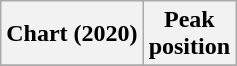<table class="wikitable sortable plainrowheaders">
<tr>
<th>Chart (2020)</th>
<th>Peak<br>position</th>
</tr>
<tr>
</tr>
</table>
